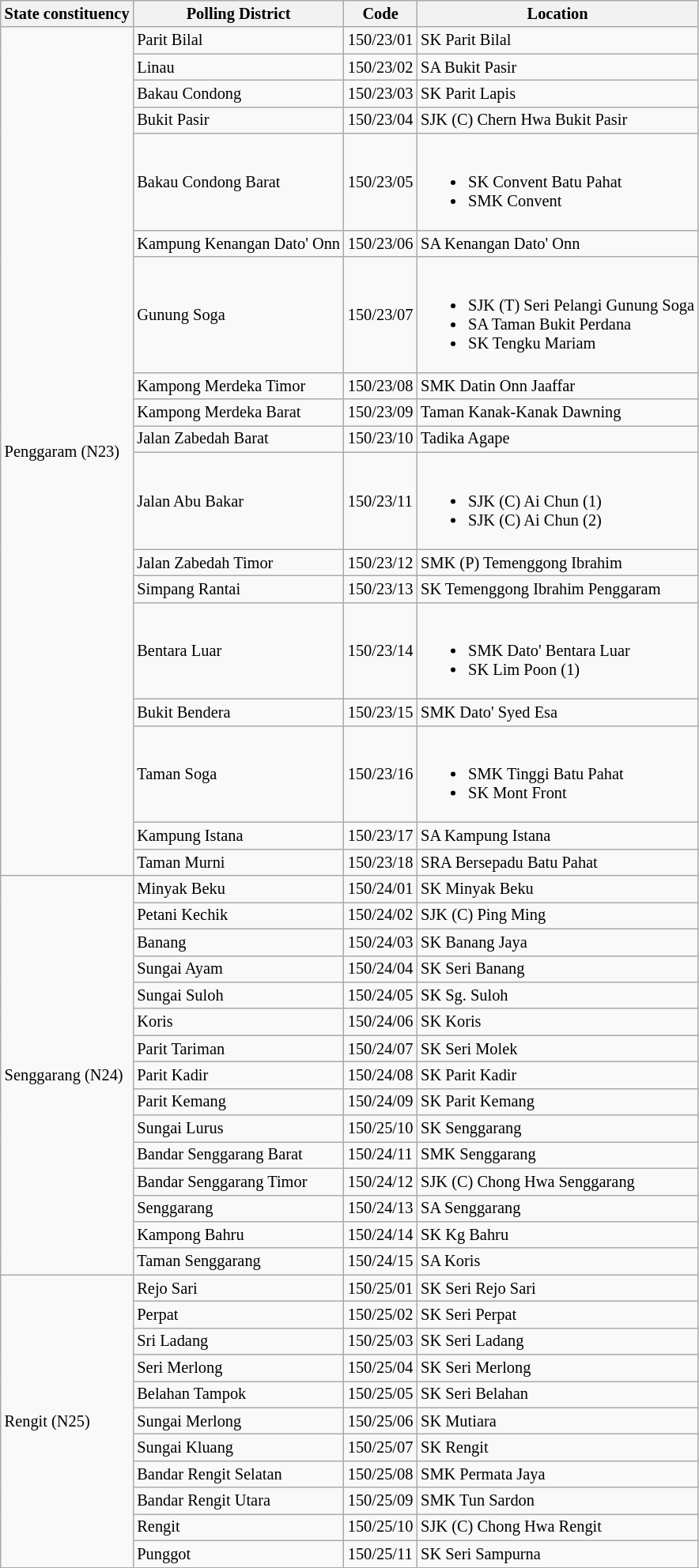<table class="wikitable sortable mw-collapsible" style="white-space:nowrap;font-size:85%">
<tr>
<th>State constituency</th>
<th>Polling District</th>
<th>Code</th>
<th>Location</th>
</tr>
<tr>
<td rowspan="18">Penggaram (N23)</td>
<td>Parit Bilal</td>
<td>150/23/01</td>
<td>SK Parit Bilal</td>
</tr>
<tr>
<td>Linau</td>
<td>150/23/02</td>
<td>SA Bukit Pasir</td>
</tr>
<tr>
<td>Bakau Condong</td>
<td>150/23/03</td>
<td>SK Parit Lapis</td>
</tr>
<tr>
<td>Bukit Pasir</td>
<td>150/23/04</td>
<td>SJK (C) Chern Hwa Bukit Pasir</td>
</tr>
<tr>
<td>Bakau Condong Barat</td>
<td>150/23/05</td>
<td><br><ul><li>SK Convent Batu Pahat</li><li>SMK Convent</li></ul></td>
</tr>
<tr>
<td>Kampung Kenangan Dato' Onn</td>
<td>150/23/06</td>
<td>SA Kenangan Dato' Onn</td>
</tr>
<tr>
<td>Gunung Soga</td>
<td>150/23/07</td>
<td><br><ul><li>SJK (T) Seri Pelangi Gunung Soga</li><li>SA Taman Bukit Perdana</li><li>SK Tengku Mariam</li></ul></td>
</tr>
<tr>
<td>Kampong Merdeka Timor</td>
<td>150/23/08</td>
<td>SMK Datin Onn Jaaffar</td>
</tr>
<tr>
<td>Kampong Merdeka Barat</td>
<td>150/23/09</td>
<td>Taman Kanak-Kanak Dawning</td>
</tr>
<tr>
<td>Jalan Zabedah Barat</td>
<td>150/23/10</td>
<td>Tadika Agape</td>
</tr>
<tr>
<td>Jalan Abu Bakar</td>
<td>150/23/11</td>
<td><br><ul><li>SJK (C) Ai Chun (1)</li><li>SJK (C) Ai Chun (2)</li></ul></td>
</tr>
<tr>
<td>Jalan Zabedah Timor</td>
<td>150/23/12</td>
<td>SMK (P) Temenggong Ibrahim</td>
</tr>
<tr>
<td>Simpang Rantai</td>
<td>150/23/13</td>
<td>SK Temenggong Ibrahim Penggaram</td>
</tr>
<tr>
<td>Bentara Luar</td>
<td>150/23/14</td>
<td><br><ul><li>SMK Dato' Bentara Luar</li><li>SK Lim Poon (1)</li></ul></td>
</tr>
<tr>
<td>Bukit Bendera</td>
<td>150/23/15</td>
<td>SMK Dato' Syed Esa</td>
</tr>
<tr>
<td>Taman Soga</td>
<td>150/23/16</td>
<td><br><ul><li>SMK Tinggi Batu Pahat</li><li>SK Mont Front</li></ul></td>
</tr>
<tr>
<td>Kampung Istana</td>
<td>150/23/17</td>
<td>SA Kampung Istana</td>
</tr>
<tr>
<td>Taman Murni</td>
<td>150/23/18</td>
<td>SRA Bersepadu Batu Pahat</td>
</tr>
<tr>
<td rowspan="15">Senggarang (N24)</td>
<td>Minyak Beku</td>
<td>150/24/01</td>
<td>SK Minyak Beku</td>
</tr>
<tr>
<td>Petani Kechik</td>
<td>150/24/02</td>
<td>SJK (C) Ping Ming</td>
</tr>
<tr>
<td>Banang</td>
<td>150/24/03</td>
<td>SK Banang Jaya</td>
</tr>
<tr>
<td>Sungai Ayam</td>
<td>150/24/04</td>
<td>SK Seri Banang</td>
</tr>
<tr>
<td>Sungai Suloh</td>
<td>150/24/05</td>
<td>SK Sg. Suloh</td>
</tr>
<tr>
<td>Koris</td>
<td>150/24/06</td>
<td>SK Koris</td>
</tr>
<tr>
<td>Parit Tariman</td>
<td>150/24/07</td>
<td>SK Seri Molek</td>
</tr>
<tr>
<td>Parit Kadir</td>
<td>150/24/08</td>
<td>SK Parit Kadir</td>
</tr>
<tr>
<td>Parit Kemang</td>
<td>150/24/09</td>
<td>SK Parit Kemang</td>
</tr>
<tr>
<td>Sungai Lurus</td>
<td>150/25/10</td>
<td>SK Senggarang</td>
</tr>
<tr>
<td>Bandar Senggarang Barat</td>
<td>150/24/11</td>
<td>SMK Senggarang</td>
</tr>
<tr>
<td>Bandar Senggarang Timor</td>
<td>150/24/12</td>
<td>SJK (C) Chong Hwa Senggarang</td>
</tr>
<tr>
<td>Senggarang</td>
<td>150/24/13</td>
<td>SA Senggarang</td>
</tr>
<tr>
<td>Kampong Bahru</td>
<td>150/24/14</td>
<td>SK Kg Bahru</td>
</tr>
<tr>
<td>Taman Senggarang</td>
<td>150/24/15</td>
<td>SA Koris</td>
</tr>
<tr>
<td rowspan="11">Rengit (N25)</td>
<td>Rejo Sari</td>
<td>150/25/01</td>
<td>SK Seri Rejo Sari</td>
</tr>
<tr>
<td>Perpat</td>
<td>150/25/02</td>
<td>SK Seri Perpat</td>
</tr>
<tr>
<td>Sri Ladang</td>
<td>150/25/03</td>
<td>SK Seri Ladang</td>
</tr>
<tr>
<td>Seri Merlong</td>
<td>150/25/04</td>
<td>SK Seri Merlong</td>
</tr>
<tr>
<td>Belahan Tampok</td>
<td>150/25/05</td>
<td>SK Seri Belahan</td>
</tr>
<tr>
<td>Sungai Merlong</td>
<td>150/25/06</td>
<td>SK Mutiara</td>
</tr>
<tr>
<td>Sungai Kluang</td>
<td>150/25/07</td>
<td>SK Rengit</td>
</tr>
<tr>
<td>Bandar Rengit Selatan</td>
<td>150/25/08</td>
<td>SMK Permata Jaya</td>
</tr>
<tr>
<td>Bandar Rengit Utara</td>
<td>150/25/09</td>
<td>SMK Tun Sardon</td>
</tr>
<tr>
<td>Rengit</td>
<td>150/25/10</td>
<td>SJK (C) Chong Hwa Rengit</td>
</tr>
<tr>
<td>Punggot</td>
<td>150/25/11</td>
<td>SK Seri Sampurna</td>
</tr>
</table>
